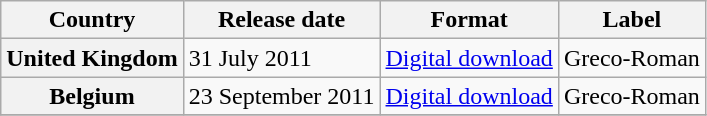<table class="wikitable plainrowheaders">
<tr>
<th scope="col">Country</th>
<th scope="col">Release date</th>
<th scope="col">Format</th>
<th scope="col">Label</th>
</tr>
<tr>
<th scope="row">United Kingdom</th>
<td>31 July 2011</td>
<td><a href='#'>Digital download</a></td>
<td>Greco-Roman</td>
</tr>
<tr>
<th scope="row">Belgium</th>
<td>23 September 2011</td>
<td><a href='#'>Digital download</a></td>
<td>Greco-Roman</td>
</tr>
<tr>
</tr>
</table>
